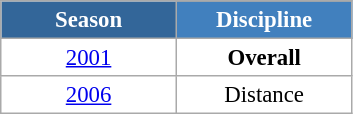<table class="wikitable" style="font-size:95%; text-align:center; border:grey solid 1px; border-collapse:collapse; background:#ffffff;">
<tr style="background-color:#369; color:white;">
<td rowspan="2" colspan="1" style="width:110px"><strong>Season</strong></td>
</tr>
<tr style="background-color:#4180be; color:white;">
<td style="width:110px"><strong>Discipline</strong></td>
</tr>
<tr>
<td align=center><a href='#'>2001</a></td>
<td align=center> <strong>Overall</strong> </td>
</tr>
<tr>
<td align=center><a href='#'>2006</a></td>
<td align=center> Distance </td>
</tr>
</table>
